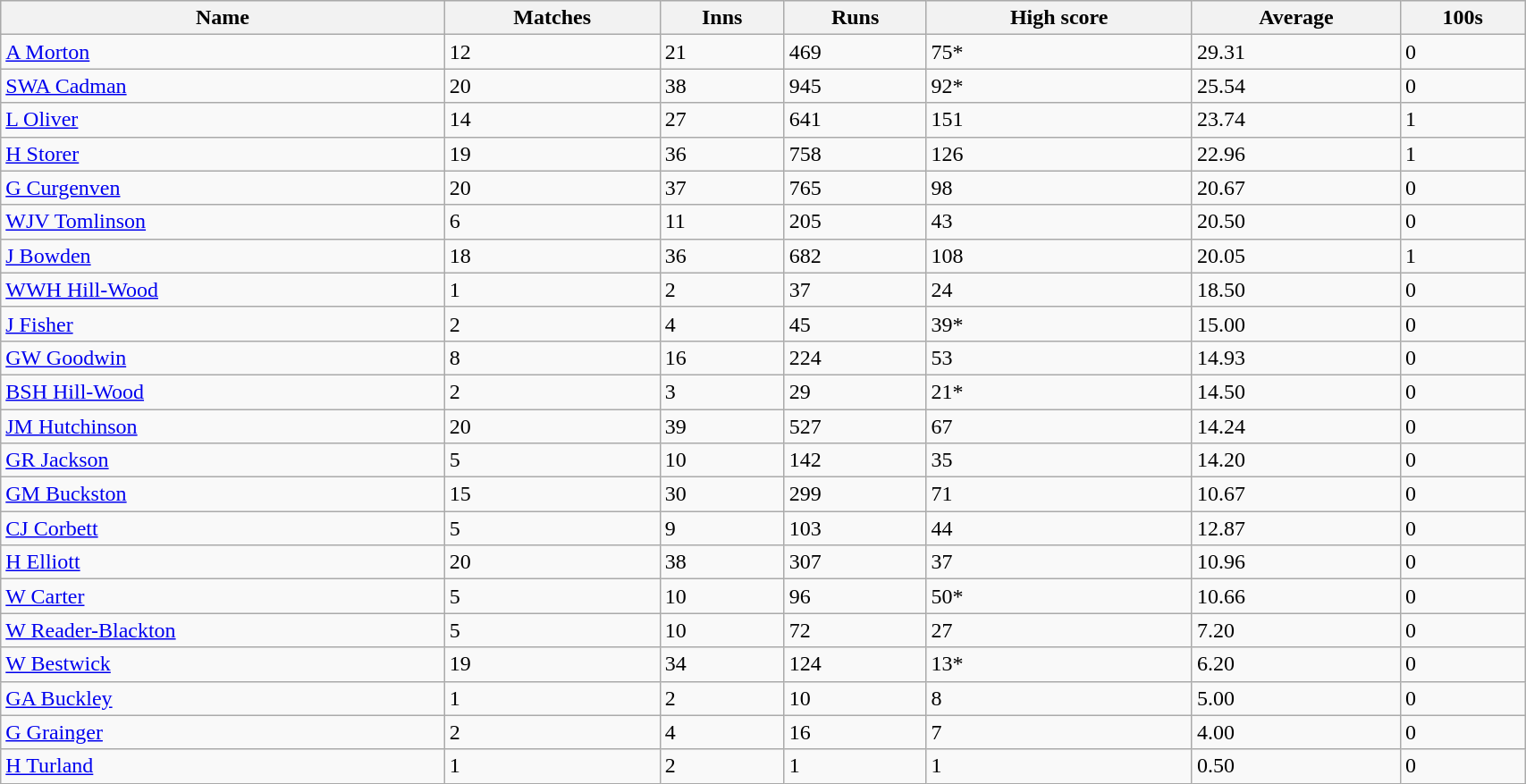<table class="wikitable sortable" style="width:90%;">
<tr style="background:#efefef;">
<th>Name</th>
<th>Matches</th>
<th>Inns</th>
<th>Runs</th>
<th>High score</th>
<th>Average</th>
<th>100s</th>
</tr>
<tr>
<td><a href='#'>A Morton</a></td>
<td>12</td>
<td>21</td>
<td>469</td>
<td>75*</td>
<td>29.31</td>
<td>0</td>
</tr>
<tr>
<td><a href='#'>SWA Cadman</a></td>
<td>20</td>
<td>38</td>
<td>945</td>
<td>92*</td>
<td>25.54</td>
<td>0</td>
</tr>
<tr>
<td><a href='#'>L Oliver</a></td>
<td>14</td>
<td>27</td>
<td>641</td>
<td>151</td>
<td>23.74</td>
<td>1</td>
</tr>
<tr>
<td><a href='#'>H Storer</a></td>
<td>19</td>
<td>36</td>
<td>758</td>
<td>126</td>
<td>22.96</td>
<td>1</td>
</tr>
<tr>
<td><a href='#'>G Curgenven</a></td>
<td>20</td>
<td>37</td>
<td>765</td>
<td>98</td>
<td>20.67</td>
<td>0</td>
</tr>
<tr>
<td><a href='#'>WJV Tomlinson</a></td>
<td>6</td>
<td>11</td>
<td>205</td>
<td>43</td>
<td>20.50</td>
<td>0</td>
</tr>
<tr>
<td><a href='#'>J Bowden</a></td>
<td>18</td>
<td>36</td>
<td>682</td>
<td>108</td>
<td>20.05</td>
<td>1</td>
</tr>
<tr>
<td><a href='#'>WWH Hill-Wood</a></td>
<td>1</td>
<td>2</td>
<td>37</td>
<td>24</td>
<td>18.50</td>
<td>0</td>
</tr>
<tr>
<td><a href='#'>J Fisher</a></td>
<td>2</td>
<td>4</td>
<td>45</td>
<td>39*</td>
<td>15.00</td>
<td>0</td>
</tr>
<tr>
<td><a href='#'>GW Goodwin</a></td>
<td>8</td>
<td>16</td>
<td>224</td>
<td>53</td>
<td>14.93</td>
<td>0</td>
</tr>
<tr>
<td><a href='#'>BSH Hill-Wood</a></td>
<td>2</td>
<td>3</td>
<td>29</td>
<td>21*</td>
<td>14.50</td>
<td>0</td>
</tr>
<tr>
<td><a href='#'>JM Hutchinson</a></td>
<td>20</td>
<td>39</td>
<td>527</td>
<td>67</td>
<td>14.24</td>
<td>0</td>
</tr>
<tr>
<td><a href='#'>GR Jackson</a></td>
<td>5</td>
<td>10</td>
<td>142</td>
<td>35</td>
<td>14.20</td>
<td>0</td>
</tr>
<tr>
<td><a href='#'>GM Buckston</a></td>
<td>15</td>
<td>30</td>
<td>299</td>
<td>71</td>
<td>10.67</td>
<td>0</td>
</tr>
<tr>
<td><a href='#'>CJ Corbett</a></td>
<td>5</td>
<td>9</td>
<td>103</td>
<td>44</td>
<td>12.87</td>
<td>0</td>
</tr>
<tr>
<td><a href='#'>H Elliott</a></td>
<td>20</td>
<td>38</td>
<td>307</td>
<td>37</td>
<td>10.96</td>
<td>0</td>
</tr>
<tr>
<td><a href='#'>W Carter</a></td>
<td>5</td>
<td>10</td>
<td>96</td>
<td>50*</td>
<td>10.66</td>
<td>0</td>
</tr>
<tr>
<td><a href='#'>W Reader-Blackton</a></td>
<td>5</td>
<td>10</td>
<td>72</td>
<td>27</td>
<td>7.20</td>
<td>0</td>
</tr>
<tr>
<td><a href='#'>W Bestwick</a></td>
<td>19</td>
<td>34</td>
<td>124</td>
<td>13*</td>
<td>6.20</td>
<td>0</td>
</tr>
<tr>
<td><a href='#'>GA Buckley</a></td>
<td>1</td>
<td>2</td>
<td>10</td>
<td>8</td>
<td>5.00</td>
<td>0</td>
</tr>
<tr>
<td><a href='#'>G Grainger</a></td>
<td>2</td>
<td>4</td>
<td>16</td>
<td>7</td>
<td>4.00</td>
<td>0</td>
</tr>
<tr>
<td><a href='#'>H Turland</a></td>
<td>1</td>
<td>2</td>
<td>1</td>
<td>1</td>
<td>0.50</td>
<td>0 </td>
</tr>
</table>
